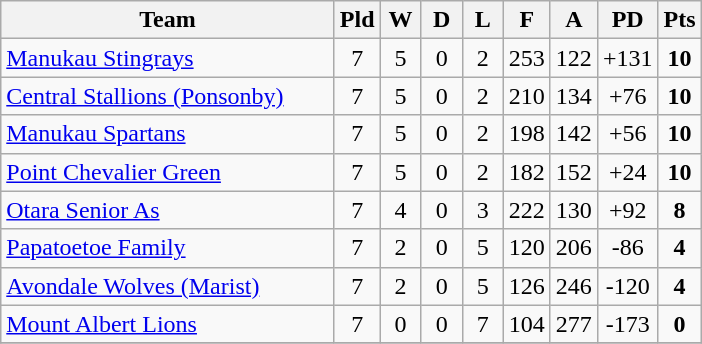<table class="wikitable" style="text-align:center;">
<tr>
<th width=215>Team</th>
<th width=20 abbr="Played">Pld</th>
<th width=20 abbr="Won">W</th>
<th width=20 abbr="Drawn">D</th>
<th width=20 abbr="Lost">L</th>
<th width=20 abbr="For">F</th>
<th width=20 abbr="Against">A</th>
<th width=20 abbr="Point Difference">PD</th>
<th width=20 abbr="Points">Pts</th>
</tr>
<tr>
<td style="text-align:left;"><a href='#'>Manukau Stingrays</a></td>
<td>7</td>
<td>5</td>
<td>0</td>
<td>2</td>
<td>253</td>
<td>122</td>
<td>+131</td>
<td><strong>10</strong></td>
</tr>
<tr>
<td style="text-align:left;"><a href='#'>Central Stallions (Ponsonby)</a></td>
<td>7</td>
<td>5</td>
<td>0</td>
<td>2</td>
<td>210</td>
<td>134</td>
<td>+76</td>
<td><strong>10</strong></td>
</tr>
<tr>
<td style="text-align:left;"><a href='#'>Manukau Spartans</a></td>
<td>7</td>
<td>5</td>
<td>0</td>
<td>2</td>
<td>198</td>
<td>142</td>
<td>+56</td>
<td><strong>10</strong></td>
</tr>
<tr>
<td style="text-align:left;"><a href='#'>Point Chevalier Green</a></td>
<td>7</td>
<td>5</td>
<td>0</td>
<td>2</td>
<td>182</td>
<td>152</td>
<td>+24</td>
<td><strong>10</strong></td>
</tr>
<tr>
<td style="text-align:left;"><a href='#'>Otara Senior As</a></td>
<td>7</td>
<td>4</td>
<td>0</td>
<td>3</td>
<td>222</td>
<td>130</td>
<td>+92</td>
<td><strong>8</strong></td>
</tr>
<tr>
<td style="text-align:left;"><a href='#'>Papatoetoe Family</a></td>
<td>7</td>
<td>2</td>
<td>0</td>
<td>5</td>
<td>120</td>
<td>206</td>
<td>-86</td>
<td><strong>4</strong></td>
</tr>
<tr>
<td style="text-align:left;"><a href='#'>Avondale Wolves (Marist)</a></td>
<td>7</td>
<td>2</td>
<td>0</td>
<td>5</td>
<td>126</td>
<td>246</td>
<td>-120</td>
<td><strong>4</strong></td>
</tr>
<tr>
<td style="text-align:left;"><a href='#'>Mount Albert Lions</a></td>
<td>7</td>
<td>0</td>
<td>0</td>
<td>7</td>
<td>104</td>
<td>277</td>
<td>-173</td>
<td><strong>0</strong></td>
</tr>
<tr>
</tr>
</table>
